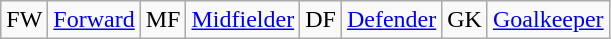<table class="wikitable">
<tr>
<td>FW</td>
<td><a href='#'>Forward</a></td>
<td>MF</td>
<td><a href='#'>Midfielder</a></td>
<td>DF</td>
<td><a href='#'>Defender</a></td>
<td>GK</td>
<td><a href='#'>Goalkeeper</a></td>
</tr>
</table>
